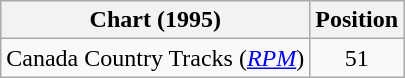<table class="wikitable sortable">
<tr>
<th scope="col">Chart (1995)</th>
<th scope="col">Position</th>
</tr>
<tr>
<td>Canada Country Tracks (<em><a href='#'>RPM</a></em>)</td>
<td align="center">51</td>
</tr>
</table>
